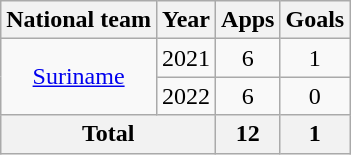<table class="wikitable" style="text-align:center">
<tr>
<th>National team</th>
<th>Year</th>
<th>Apps</th>
<th>Goals</th>
</tr>
<tr>
<td rowspan="2"><a href='#'>Suriname</a></td>
<td>2021</td>
<td>6</td>
<td>1</td>
</tr>
<tr>
<td>2022</td>
<td>6</td>
<td>0</td>
</tr>
<tr>
<th colspan="2">Total</th>
<th>12</th>
<th>1</th>
</tr>
</table>
